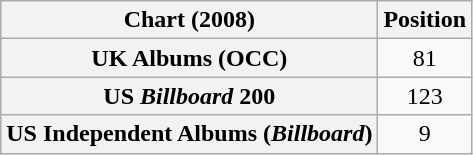<table class="wikitable sortable plainrowheaders" style="text-align:center;">
<tr>
<th scope="col">Chart (2008)</th>
<th scope="col">Position</th>
</tr>
<tr>
<th scope="row">UK Albums (OCC)</th>
<td>81</td>
</tr>
<tr>
<th scope="row">US <em>Billboard</em> 200</th>
<td>123</td>
</tr>
<tr>
<th scope="row">US Independent Albums (<em>Billboard</em>)</th>
<td>9</td>
</tr>
</table>
